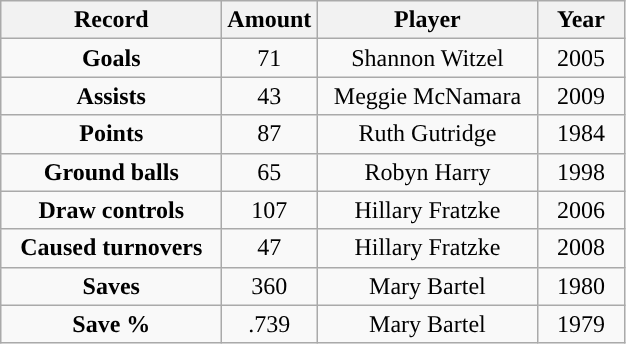<table class="wikitable">
<tr>
<th style="width:140px; ">Record</th>
<th style="width:35px; ">Amount</th>
<th style="width:140px; ">Player</th>
<th style="width:50px; ">Year</th>
</tr>
<tr style="text-align:center;">
<td><strong>Goals</strong></td>
<td>71</td>
<td>Shannon Witzel</td>
<td>2005</td>
</tr>
<tr style="text-align:center;">
<td><strong>Assists</strong></td>
<td>43</td>
<td>Meggie McNamara</td>
<td>2009</td>
</tr>
<tr style="text-align:center;">
<td><strong>Points</strong></td>
<td>87</td>
<td>Ruth Gutridge</td>
<td>1984</td>
</tr>
<tr style="text-align:center;">
<td><strong>Ground balls</strong></td>
<td>65</td>
<td>Robyn Harry</td>
<td>1998</td>
</tr>
<tr style="text-align:center;">
<td><strong>Draw controls</strong></td>
<td>107</td>
<td>Hillary Fratzke</td>
<td>2006</td>
</tr>
<tr style="text-align:center;">
<td><strong>Caused turnovers</strong></td>
<td>47</td>
<td>Hillary Fratzke</td>
<td>2008</td>
</tr>
<tr style="text-align:center;">
<td><strong>Saves</strong></td>
<td>360</td>
<td>Mary Bartel</td>
<td>1980</td>
</tr>
<tr style="text-align:center;">
<td><strong>Save %</strong></td>
<td>.739</td>
<td>Mary Bartel</td>
<td>1979</td>
</tr>
</table>
